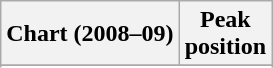<table class="wikitable sortable plainrowheaders">
<tr>
<th>Chart (2008–09)</th>
<th>Peak<br>position</th>
</tr>
<tr>
</tr>
<tr>
</tr>
</table>
